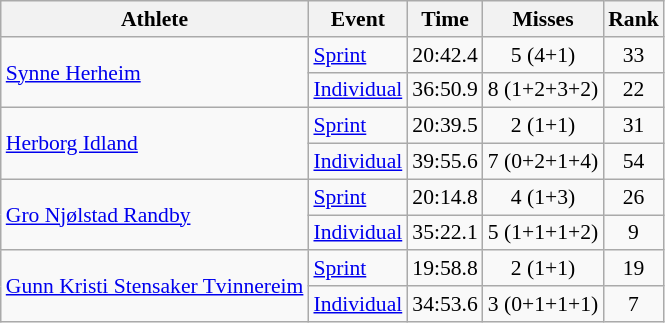<table class="wikitable" style="font-size:90%">
<tr>
<th>Athlete</th>
<th>Event</th>
<th>Time</th>
<th>Misses</th>
<th>Rank</th>
</tr>
<tr align=center>
<td align=left rowspan=2><a href='#'>Synne Herheim</a></td>
<td align=left><a href='#'>Sprint</a></td>
<td>20:42.4</td>
<td>5 (4+1)</td>
<td>33</td>
</tr>
<tr align=center>
<td align=left><a href='#'>Individual</a></td>
<td>36:50.9</td>
<td>8 (1+2+3+2)</td>
<td>22</td>
</tr>
<tr align=center>
<td align=left rowspan=2><a href='#'>Herborg Idland</a></td>
<td align=left><a href='#'>Sprint</a></td>
<td>20:39.5</td>
<td>2 (1+1)</td>
<td>31</td>
</tr>
<tr align=center>
<td align=left><a href='#'>Individual</a></td>
<td>39:55.6</td>
<td>7 (0+2+1+4)</td>
<td>54</td>
</tr>
<tr align=center>
<td align=left rowspan=2><a href='#'>Gro Njølstad Randby</a></td>
<td align=left><a href='#'>Sprint</a></td>
<td>20:14.8</td>
<td>4 (1+3)</td>
<td>26</td>
</tr>
<tr align=center>
<td align=left><a href='#'>Individual</a></td>
<td>35:22.1</td>
<td>5 (1+1+1+2)</td>
<td>9</td>
</tr>
<tr align=center>
<td align=left rowspan=2><a href='#'>Gunn Kristi Stensaker Tvinnereim</a></td>
<td align=left><a href='#'>Sprint</a></td>
<td>19:58.8</td>
<td>2 (1+1)</td>
<td>19</td>
</tr>
<tr align=center>
<td align=left><a href='#'>Individual</a></td>
<td>34:53.6</td>
<td>3 (0+1+1+1)</td>
<td>7</td>
</tr>
</table>
